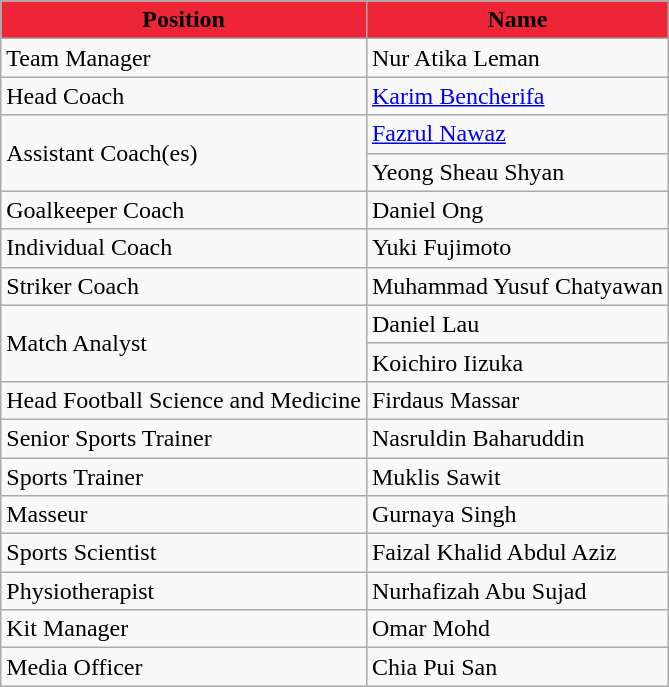<table class="wikitable">
<tr>
<th style="background-color:#EE2536;"><span>Position</span></th>
<th style="background-color:#EE2536;"><span>Name</span></th>
</tr>
<tr>
<td>Team Manager</td>
<td> Nur Atika Leman</td>
</tr>
<tr>
<td>Head Coach</td>
<td> <a href='#'>Karim Bencherifa</a></td>
</tr>
<tr>
<td rowspan="2">Assistant Coach(es)</td>
<td> <a href='#'>Fazrul Nawaz</a></td>
</tr>
<tr>
<td> Yeong Sheau Shyan</td>
</tr>
<tr>
<td>Goalkeeper Coach</td>
<td> Daniel Ong</td>
</tr>
<tr>
<td>Individual Coach</td>
<td> Yuki Fujimoto</td>
</tr>
<tr>
<td>Striker Coach</td>
<td> Muhammad Yusuf Chatyawan</td>
</tr>
<tr>
<td rowspan="2">Match Analyst</td>
<td> Daniel Lau</td>
</tr>
<tr>
<td> Koichiro Iizuka</td>
</tr>
<tr>
<td>Head Football Science and Medicine</td>
<td> Firdaus Massar</td>
</tr>
<tr>
<td>Senior Sports Trainer</td>
<td> Nasruldin Baharuddin</td>
</tr>
<tr>
<td>Sports Trainer</td>
<td> Muklis Sawit</td>
</tr>
<tr>
<td>Masseur</td>
<td> Gurnaya Singh</td>
</tr>
<tr>
<td>Sports Scientist</td>
<td> Faizal Khalid Abdul Aziz</td>
</tr>
<tr>
<td>Physiotherapist</td>
<td> Nurhafizah Abu Sujad</td>
</tr>
<tr>
<td>Kit Manager</td>
<td> Omar Mohd</td>
</tr>
<tr>
<td>Media Officer</td>
<td> Chia Pui San</td>
</tr>
</table>
